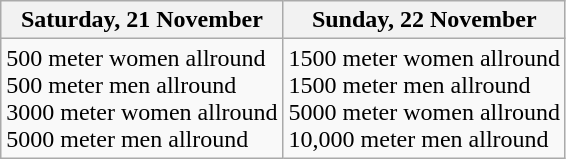<table class="wikitable">
<tr>
<th>Saturday, 21 November</th>
<th>Sunday, 22 November</th>
</tr>
<tr>
<td Valign=top>500 meter women allround <br> 500 meter men allround <br> 3000 meter women allround <br> 5000 meter men allround</td>
<td Valign=top>1500 meter women allround <br> 1500 meter men allround <br> 5000 meter women allround <br> 10,000 meter men allround</td>
</tr>
</table>
